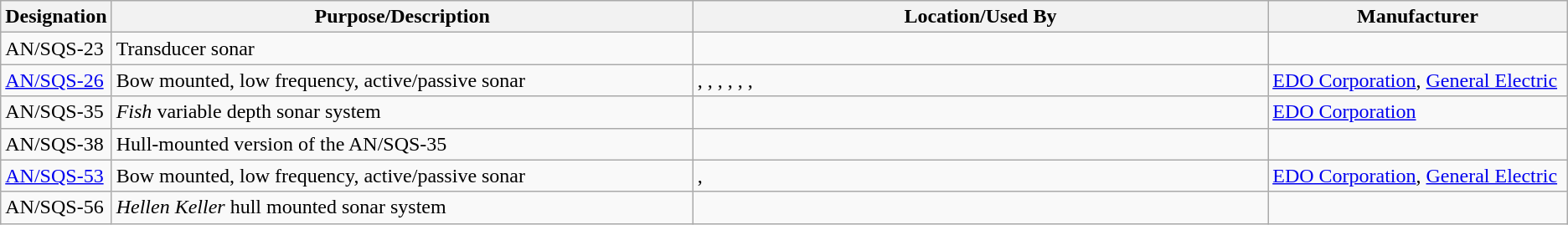<table class="wikitable sortable">
<tr>
<th scope="col">Designation</th>
<th scope="col" style="width: 500px;">Purpose/Description</th>
<th scope="col" style="width: 500px;">Location/Used By</th>
<th scope="col" style="width: 250px;">Manufacturer</th>
</tr>
<tr>
<td>AN/SQS-23</td>
<td>Transducer sonar</td>
<td></td>
<td></td>
</tr>
<tr>
<td><a href='#'>AN/SQS-26</a></td>
<td>Bow mounted, low frequency, active/passive sonar</td>
<td>, , , , , , </td>
<td><a href='#'>EDO Corporation</a>, <a href='#'>General Electric</a></td>
</tr>
<tr>
<td>AN/SQS-35</td>
<td><em>Fish</em> variable depth sonar system</td>
<td></td>
<td><a href='#'>EDO Corporation</a></td>
</tr>
<tr>
<td>AN/SQS-38</td>
<td>Hull-mounted version of the AN/SQS-35</td>
<td></td>
<td></td>
</tr>
<tr>
<td><a href='#'>AN/SQS-53</a></td>
<td>Bow mounted, low frequency, active/passive sonar</td>
<td>, </td>
<td><a href='#'>EDO Corporation</a>, <a href='#'>General Electric</a></td>
</tr>
<tr>
<td>AN/SQS-56</td>
<td><em>Hellen Keller</em> hull mounted sonar system</td>
<td></td>
<td></td>
</tr>
</table>
